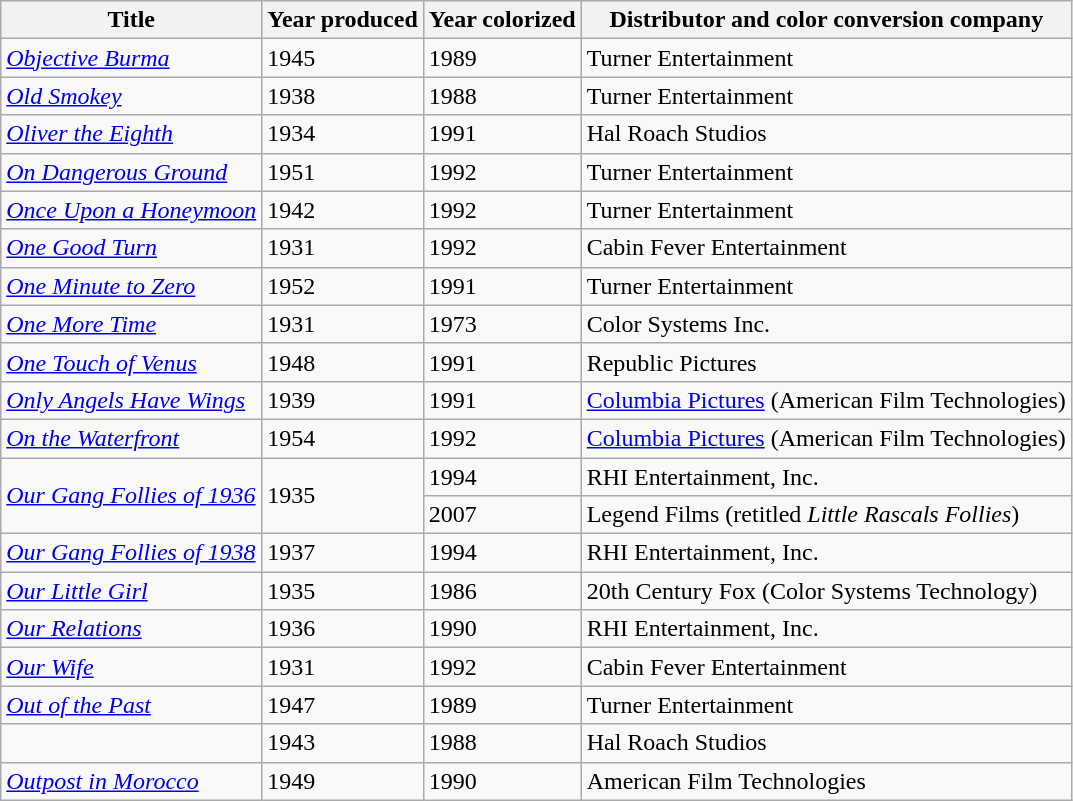<table class="wikitable sortable">
<tr>
<th>Title</th>
<th>Year produced</th>
<th>Year colorized</th>
<th>Distributor and color conversion company</th>
</tr>
<tr>
<td><em><a href='#'>Objective Burma</a></em></td>
<td>1945</td>
<td>1989</td>
<td>Turner Entertainment</td>
</tr>
<tr>
<td><em><a href='#'>Old Smokey</a></em></td>
<td>1938</td>
<td>1988</td>
<td>Turner Entertainment</td>
</tr>
<tr>
<td><em><a href='#'>Oliver the Eighth</a></em></td>
<td>1934</td>
<td>1991</td>
<td>Hal Roach Studios</td>
</tr>
<tr>
<td><em><a href='#'>On Dangerous Ground</a></em></td>
<td>1951</td>
<td>1992</td>
<td>Turner Entertainment</td>
</tr>
<tr>
<td><em><a href='#'>Once Upon a Honeymoon</a></em></td>
<td>1942</td>
<td>1992</td>
<td>Turner Entertainment</td>
</tr>
<tr>
<td><em><a href='#'>One Good Turn</a></em></td>
<td>1931</td>
<td>1992</td>
<td>Cabin Fever Entertainment</td>
</tr>
<tr>
<td><em><a href='#'>One Minute to Zero</a></em></td>
<td>1952</td>
<td>1991</td>
<td>Turner Entertainment</td>
</tr>
<tr>
<td><em><a href='#'>One More Time</a></em></td>
<td>1931</td>
<td>1973</td>
<td>Color Systems Inc.</td>
</tr>
<tr>
<td><em><a href='#'>One Touch of Venus</a></em></td>
<td>1948</td>
<td>1991</td>
<td>Republic Pictures</td>
</tr>
<tr>
<td><em><a href='#'>Only Angels Have Wings</a></em></td>
<td>1939</td>
<td>1991</td>
<td><a href='#'>Columbia Pictures</a> (American Film Technologies)</td>
</tr>
<tr>
<td><em><a href='#'>On the Waterfront</a></em></td>
<td>1954</td>
<td>1992</td>
<td><a href='#'>Columbia Pictures</a> (American Film Technologies)</td>
</tr>
<tr>
<td rowspan="2"><em><a href='#'>Our Gang Follies of 1936</a></em></td>
<td rowspan="2">1935</td>
<td>1994</td>
<td>RHI Entertainment, Inc.</td>
</tr>
<tr>
<td>2007</td>
<td>Legend Films (retitled <em>Little Rascals Follies</em>)</td>
</tr>
<tr>
<td><em><a href='#'>Our Gang Follies of 1938</a></em></td>
<td>1937</td>
<td>1994</td>
<td>RHI Entertainment, Inc.</td>
</tr>
<tr>
<td><em><a href='#'>Our Little Girl</a></em></td>
<td>1935</td>
<td>1986</td>
<td>20th Century Fox (Color Systems Technology)</td>
</tr>
<tr>
<td><em><a href='#'>Our Relations</a></em></td>
<td>1936</td>
<td>1990</td>
<td>RHI Entertainment, Inc.</td>
</tr>
<tr>
<td><em><a href='#'>Our Wife</a></em></td>
<td>1931</td>
<td>1992</td>
<td>Cabin Fever Entertainment</td>
</tr>
<tr>
<td><em><a href='#'>Out of the Past</a></em></td>
<td>1947</td>
<td>1989</td>
<td>Turner Entertainment</td>
</tr>
<tr>
<td><em></em></td>
<td>1943</td>
<td>1988</td>
<td>Hal Roach Studios</td>
</tr>
<tr>
<td><em><a href='#'>Outpost in Morocco</a></em></td>
<td>1949</td>
<td>1990</td>
<td>American Film Technologies</td>
</tr>
</table>
